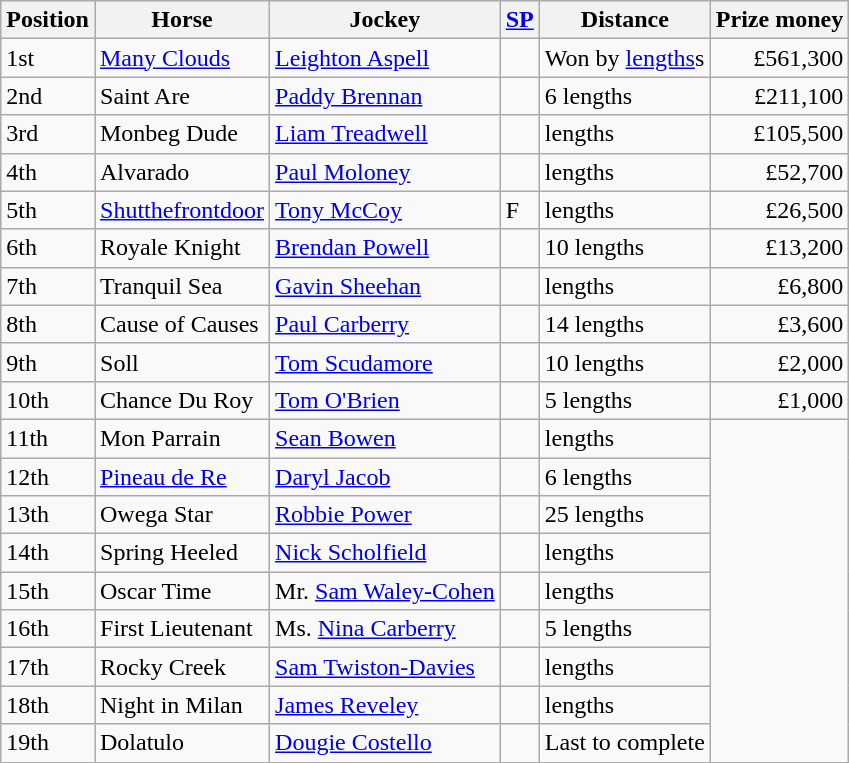<table class="wikitable sortable">
<tr>
<th>Position</th>
<th>Horse</th>
<th>Jockey</th>
<th><a href='#'>SP</a></th>
<th>Distance</th>
<th>Prize money</th>
</tr>
<tr>
<td>1st</td>
<td><a href='#'>Many Clouds</a></td>
<td><a href='#'>Leighton Aspell</a></td>
<td></td>
<td>Won by  <a href='#'>lengths</a>s</td>
<td align=right>£561,300</td>
</tr>
<tr>
<td>2nd</td>
<td>Saint Are</td>
<td><a href='#'>Paddy Brennan</a></td>
<td></td>
<td>6 lengths</td>
<td align=right>£211,100</td>
</tr>
<tr>
<td>3rd</td>
<td>Monbeg Dude</td>
<td><a href='#'>Liam Treadwell</a></td>
<td></td>
<td> lengths</td>
<td align=right>£105,500</td>
</tr>
<tr>
<td>4th</td>
<td>Alvarado</td>
<td><a href='#'>Paul Moloney</a></td>
<td></td>
<td> lengths</td>
<td align=right>£52,700</td>
</tr>
<tr>
<td>5th</td>
<td><a href='#'>Shutthefrontdoor</a></td>
<td><a href='#'>Tony McCoy</a></td>
<td> F</td>
<td> lengths</td>
<td align=right>£26,500</td>
</tr>
<tr>
<td>6th</td>
<td>Royale Knight</td>
<td><a href='#'>Brendan Powell</a></td>
<td></td>
<td>10 lengths</td>
<td align=right>£13,200</td>
</tr>
<tr>
<td>7th</td>
<td>Tranquil Sea</td>
<td><a href='#'>Gavin Sheehan</a></td>
<td></td>
<td> lengths</td>
<td align=right>£6,800</td>
</tr>
<tr>
<td>8th</td>
<td>Cause of Causes</td>
<td><a href='#'>Paul Carberry</a></td>
<td></td>
<td>14 lengths</td>
<td align=right>£3,600</td>
</tr>
<tr>
<td>9th</td>
<td>Soll</td>
<td><a href='#'>Tom Scudamore</a></td>
<td></td>
<td>10 lengths</td>
<td align=right>£2,000</td>
</tr>
<tr>
<td>10th</td>
<td>Chance Du Roy</td>
<td><a href='#'>Tom O'Brien</a></td>
<td></td>
<td>5 lengths</td>
<td align=right>£1,000</td>
</tr>
<tr>
<td>11th</td>
<td>Mon Parrain</td>
<td><a href='#'>Sean Bowen</a></td>
<td></td>
<td> lengths</td>
</tr>
<tr>
<td>12th</td>
<td><a href='#'>Pineau de Re</a></td>
<td><a href='#'>Daryl Jacob</a></td>
<td></td>
<td>6 lengths</td>
</tr>
<tr>
<td>13th</td>
<td>Owega Star</td>
<td><a href='#'>Robbie Power</a></td>
<td></td>
<td>25 lengths</td>
</tr>
<tr>
<td>14th</td>
<td>Spring Heeled</td>
<td><a href='#'>Nick Scholfield</a></td>
<td></td>
<td> lengths</td>
</tr>
<tr>
<td>15th</td>
<td>Oscar Time</td>
<td>Mr. <a href='#'>Sam Waley-Cohen</a></td>
<td></td>
<td> lengths</td>
</tr>
<tr>
<td>16th</td>
<td>First Lieutenant</td>
<td>Ms. <a href='#'>Nina Carberry</a></td>
<td></td>
<td>5 lengths</td>
</tr>
<tr>
<td>17th</td>
<td>Rocky Creek</td>
<td><a href='#'>Sam Twiston-Davies</a></td>
<td></td>
<td> lengths</td>
</tr>
<tr>
<td>18th</td>
<td>Night in Milan</td>
<td><a href='#'>James Reveley</a></td>
<td></td>
<td> lengths</td>
</tr>
<tr>
<td>19th</td>
<td>Dolatulo</td>
<td><a href='#'>Dougie Costello</a></td>
<td></td>
<td>Last to complete</td>
</tr>
</table>
